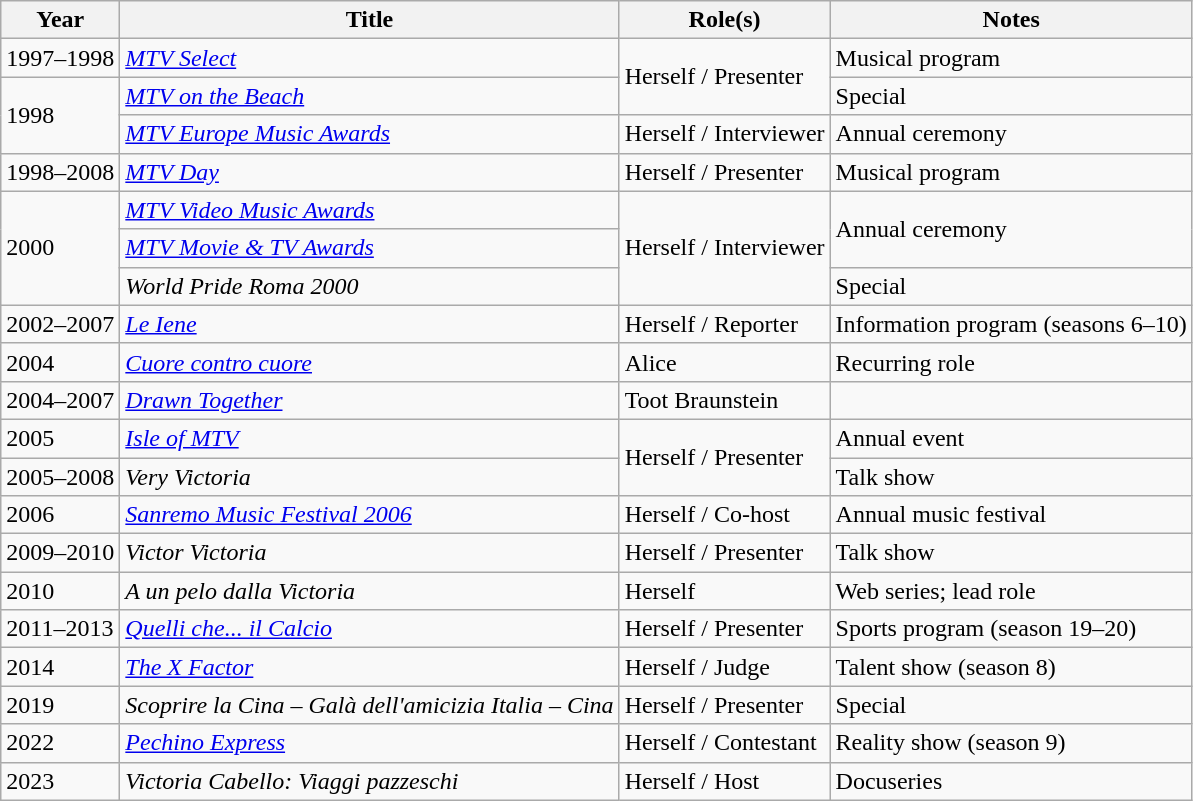<table class="wikitable plainrowheaders sortable">
<tr>
<th scope="col">Year</th>
<th scope="col">Title</th>
<th scope="col">Role(s)</th>
<th scope="col" class="unsortable">Notes</th>
</tr>
<tr>
<td>1997–1998</td>
<td><em><a href='#'>MTV Select</a></em></td>
<td rowspan="2">Herself / Presenter</td>
<td>Musical program</td>
</tr>
<tr>
<td rowspan="2">1998</td>
<td><em><a href='#'>MTV on the Beach</a></em></td>
<td>Special</td>
</tr>
<tr>
<td><em><a href='#'>MTV Europe Music Awards</a></em></td>
<td>Herself / Interviewer</td>
<td>Annual ceremony</td>
</tr>
<tr>
<td>1998–2008</td>
<td><em><a href='#'>MTV Day</a></em></td>
<td>Herself / Presenter</td>
<td>Musical program</td>
</tr>
<tr>
<td rowspan="3">2000</td>
<td><em><a href='#'>MTV Video Music Awards</a></em></td>
<td rowspan="3">Herself / Interviewer</td>
<td rowspan="2">Annual ceremony</td>
</tr>
<tr>
<td><em><a href='#'>MTV Movie & TV Awards</a></em></td>
</tr>
<tr>
<td><em>World Pride Roma 2000</em></td>
<td>Special</td>
</tr>
<tr>
<td>2002–2007</td>
<td><em><a href='#'>Le Iene</a></em></td>
<td>Herself / Reporter</td>
<td>Information program (seasons 6–10)</td>
</tr>
<tr>
<td>2004</td>
<td><em><a href='#'>Cuore contro cuore</a></em></td>
<td>Alice</td>
<td>Recurring role</td>
</tr>
<tr>
<td>2004–2007</td>
<td><em><a href='#'>Drawn Together</a></em></td>
<td>Toot Braunstein</td>
<td></td>
</tr>
<tr>
<td>2005</td>
<td><em><a href='#'>Isle of MTV</a></em></td>
<td rowspan="2">Herself / Presenter</td>
<td>Annual event</td>
</tr>
<tr>
<td>2005–2008</td>
<td><em>Very Victoria</em></td>
<td>Talk show</td>
</tr>
<tr>
<td>2006</td>
<td><em><a href='#'>Sanremo Music Festival 2006</a></em></td>
<td>Herself / Co-host</td>
<td>Annual music festival</td>
</tr>
<tr>
<td>2009–2010</td>
<td><em>Victor Victoria</em></td>
<td>Herself / Presenter</td>
<td>Talk show</td>
</tr>
<tr>
<td>2010</td>
<td><em>A un pelo dalla Victoria</em></td>
<td>Herself</td>
<td>Web series; lead role</td>
</tr>
<tr>
<td>2011–2013</td>
<td><em><a href='#'>Quelli che... il Calcio</a></em></td>
<td>Herself / Presenter</td>
<td>Sports program (season 19–20)</td>
</tr>
<tr>
<td>2014</td>
<td><em><a href='#'>The X Factor</a></em></td>
<td>Herself / Judge</td>
<td>Talent show (season 8)</td>
</tr>
<tr>
<td>2019</td>
<td><em>Scoprire la Cina – Galà dell'amicizia Italia – Cina</em></td>
<td>Herself / Presenter</td>
<td>Special</td>
</tr>
<tr>
<td>2022</td>
<td><em><a href='#'>Pechino Express</a></em></td>
<td>Herself / Contestant</td>
<td>Reality show (season 9)</td>
</tr>
<tr>
<td>2023</td>
<td><em>Victoria Cabello: Viaggi pazzeschi</em></td>
<td>Herself / Host</td>
<td>Docuseries</td>
</tr>
</table>
